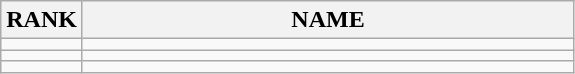<table class="wikitable">
<tr>
<th>RANK</th>
<th align="center" style="width: 20em">NAME</th>
</tr>
<tr>
<td align="center"></td>
<td></td>
</tr>
<tr>
<td align="center"></td>
<td></td>
</tr>
<tr>
<td align="center"></td>
<td></td>
</tr>
</table>
